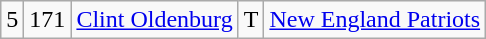<table class="wikitable" style="text-align:center">
<tr>
<td>5</td>
<td>171</td>
<td><a href='#'>Clint Oldenburg</a></td>
<td>T</td>
<td><a href='#'>New England Patriots</a></td>
</tr>
</table>
